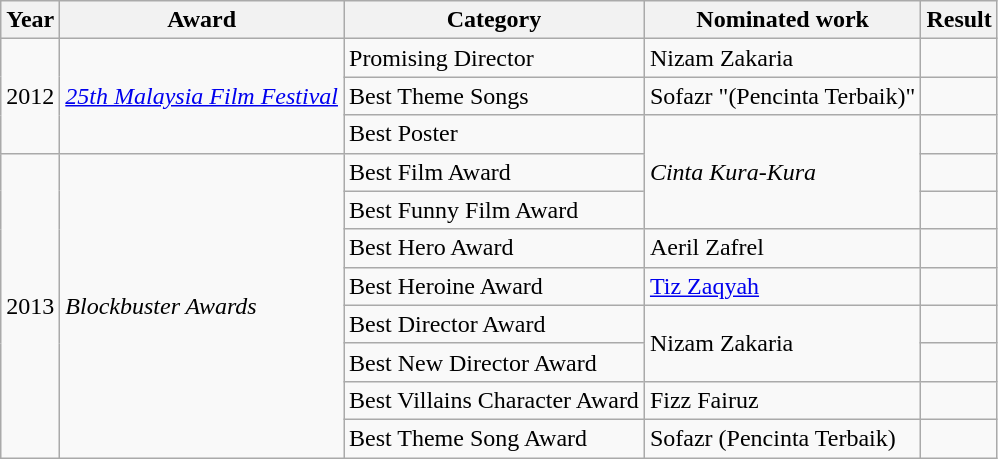<table class="wikitable">
<tr>
<th>Year</th>
<th>Award</th>
<th>Category</th>
<th>Nominated work</th>
<th>Result</th>
</tr>
<tr>
<td rowspan=3 align="center">2012</td>
<td rowspan=3><em><a href='#'>25th Malaysia Film Festival</a></em></td>
<td>Promising Director</td>
<td>Nizam Zakaria</td>
<td></td>
</tr>
<tr>
<td>Best Theme Songs</td>
<td>Sofazr "(Pencinta Terbaik)"</td>
<td></td>
</tr>
<tr>
<td>Best Poster</td>
<td rowspan="3"><em>Cinta Kura-Kura</em></td>
<td></td>
</tr>
<tr>
<td rowspan=8 align="center">2013</td>
<td rowspan="8"><em>Blockbuster Awards</em></td>
<td>Best Film Award</td>
<td></td>
</tr>
<tr>
<td>Best Funny Film Award</td>
<td></td>
</tr>
<tr>
<td>Best Hero Award</td>
<td>Aeril Zafrel</td>
<td></td>
</tr>
<tr>
<td>Best Heroine Award</td>
<td><a href='#'>Tiz Zaqyah</a></td>
<td></td>
</tr>
<tr>
<td>Best Director Award</td>
<td rowspan="2">Nizam Zakaria</td>
<td></td>
</tr>
<tr>
<td>Best New Director Award</td>
<td></td>
</tr>
<tr>
<td>Best Villains Character Award</td>
<td>Fizz Fairuz</td>
<td></td>
</tr>
<tr>
<td>Best Theme Song Award</td>
<td>Sofazr (Pencinta Terbaik)</td>
<td></td>
</tr>
</table>
